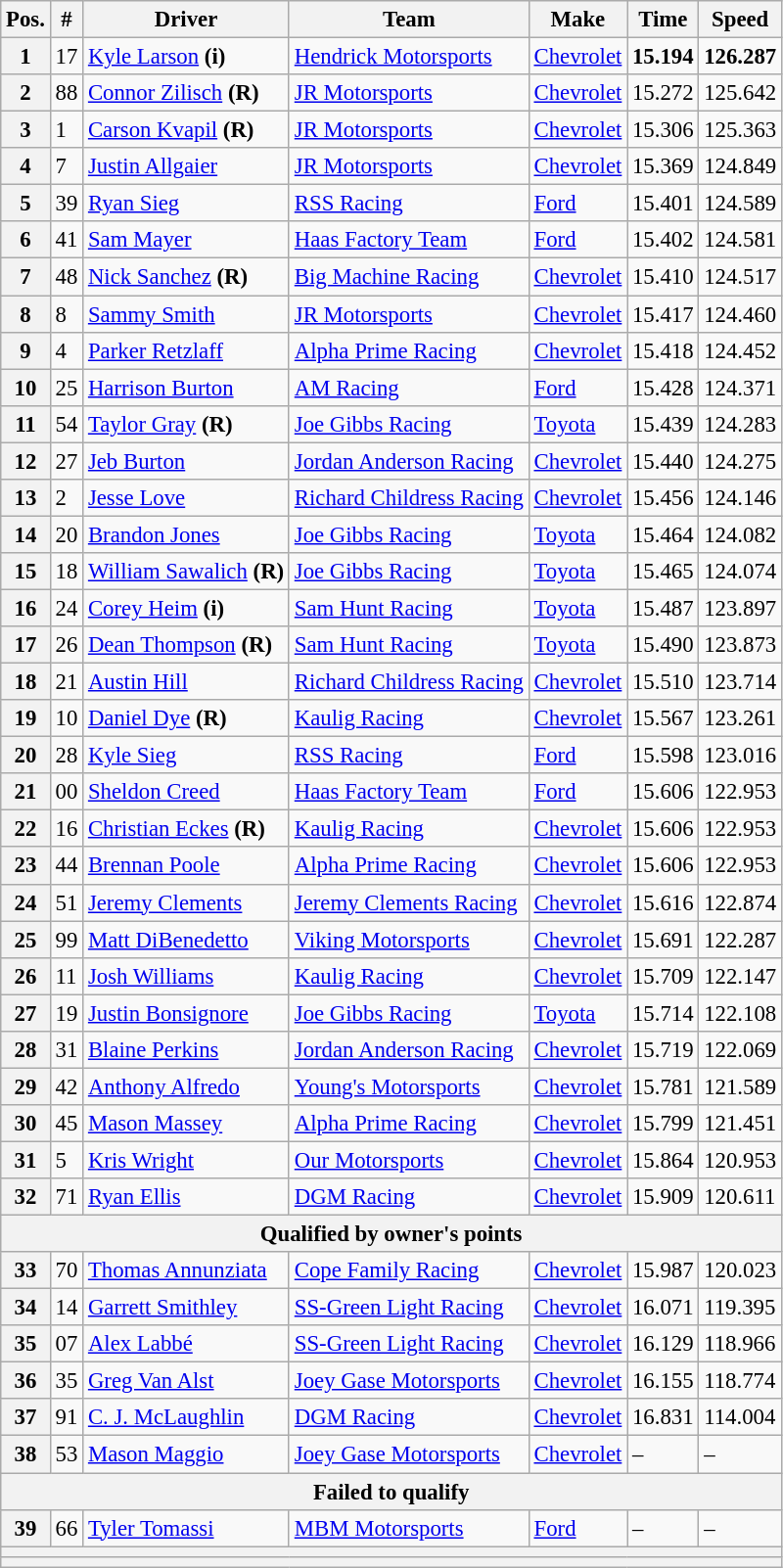<table class="wikitable" style="font-size:95%">
<tr>
<th>Pos.</th>
<th>#</th>
<th>Driver</th>
<th>Team</th>
<th>Make</th>
<th>Time</th>
<th>Speed</th>
</tr>
<tr>
<th>1</th>
<td>17</td>
<td><a href='#'>Kyle Larson</a> <strong>(i)</strong></td>
<td><a href='#'>Hendrick Motorsports</a></td>
<td><a href='#'>Chevrolet</a></td>
<td><strong>15.194</strong></td>
<td><strong>126.287</strong></td>
</tr>
<tr>
<th>2</th>
<td>88</td>
<td><a href='#'>Connor Zilisch</a> <strong>(R)</strong></td>
<td><a href='#'>JR Motorsports</a></td>
<td><a href='#'>Chevrolet</a></td>
<td>15.272</td>
<td>125.642</td>
</tr>
<tr>
<th>3</th>
<td>1</td>
<td><a href='#'>Carson Kvapil</a> <strong>(R)</strong></td>
<td><a href='#'>JR Motorsports</a></td>
<td><a href='#'>Chevrolet</a></td>
<td>15.306</td>
<td>125.363</td>
</tr>
<tr>
<th>4</th>
<td>7</td>
<td><a href='#'>Justin Allgaier</a></td>
<td><a href='#'>JR Motorsports</a></td>
<td><a href='#'>Chevrolet</a></td>
<td>15.369</td>
<td>124.849</td>
</tr>
<tr>
<th>5</th>
<td>39</td>
<td><a href='#'>Ryan Sieg</a></td>
<td><a href='#'>RSS Racing</a></td>
<td><a href='#'>Ford</a></td>
<td>15.401</td>
<td>124.589</td>
</tr>
<tr>
<th>6</th>
<td>41</td>
<td><a href='#'>Sam Mayer</a></td>
<td nowrap=""><a href='#'>Haas Factory Team</a></td>
<td><a href='#'>Ford</a></td>
<td>15.402</td>
<td>124.581</td>
</tr>
<tr>
<th>7</th>
<td>48</td>
<td><a href='#'>Nick Sanchez</a> <strong>(R)</strong></td>
<td><a href='#'>Big Machine Racing</a></td>
<td><a href='#'>Chevrolet</a></td>
<td>15.410</td>
<td>124.517</td>
</tr>
<tr>
<th>8</th>
<td>8</td>
<td><a href='#'>Sammy Smith</a></td>
<td><a href='#'>JR Motorsports</a></td>
<td><a href='#'>Chevrolet</a></td>
<td>15.417</td>
<td>124.460</td>
</tr>
<tr>
<th>9</th>
<td>4</td>
<td><a href='#'>Parker Retzlaff</a></td>
<td><a href='#'>Alpha Prime Racing</a></td>
<td><a href='#'>Chevrolet</a></td>
<td>15.418</td>
<td>124.452</td>
</tr>
<tr>
<th>10</th>
<td>25</td>
<td><a href='#'>Harrison Burton</a></td>
<td><a href='#'>AM Racing</a></td>
<td><a href='#'>Ford</a></td>
<td>15.428</td>
<td>124.371</td>
</tr>
<tr>
<th>11</th>
<td>54</td>
<td><a href='#'>Taylor Gray</a> <strong>(R)</strong></td>
<td><a href='#'>Joe Gibbs Racing</a></td>
<td><a href='#'>Toyota</a></td>
<td>15.439</td>
<td>124.283</td>
</tr>
<tr>
<th>12</th>
<td>27</td>
<td><a href='#'>Jeb Burton</a></td>
<td><a href='#'>Jordan Anderson Racing</a></td>
<td><a href='#'>Chevrolet</a></td>
<td>15.440</td>
<td>124.275</td>
</tr>
<tr>
<th>13</th>
<td>2</td>
<td><a href='#'>Jesse Love</a></td>
<td><a href='#'>Richard Childress Racing</a></td>
<td><a href='#'>Chevrolet</a></td>
<td>15.456</td>
<td>124.146</td>
</tr>
<tr>
<th>14</th>
<td>20</td>
<td><a href='#'>Brandon Jones</a></td>
<td><a href='#'>Joe Gibbs Racing</a></td>
<td><a href='#'>Toyota</a></td>
<td>15.464</td>
<td>124.082</td>
</tr>
<tr>
<th>15</th>
<td>18</td>
<td><a href='#'>William Sawalich</a> <strong>(R)</strong></td>
<td><a href='#'>Joe Gibbs Racing</a></td>
<td><a href='#'>Toyota</a></td>
<td>15.465</td>
<td>124.074</td>
</tr>
<tr>
<th>16</th>
<td>24</td>
<td><a href='#'>Corey Heim</a> <strong>(i)</strong></td>
<td><a href='#'>Sam Hunt Racing</a></td>
<td><a href='#'>Toyota</a></td>
<td>15.487</td>
<td>123.897</td>
</tr>
<tr>
<th>17</th>
<td>26</td>
<td nowrap=""><a href='#'>Dean Thompson</a> <strong>(R)</strong></td>
<td><a href='#'>Sam Hunt Racing</a></td>
<td><a href='#'>Toyota</a></td>
<td>15.490</td>
<td>123.873</td>
</tr>
<tr>
<th>18</th>
<td>21</td>
<td><a href='#'>Austin Hill</a></td>
<td><a href='#'>Richard Childress Racing</a></td>
<td><a href='#'>Chevrolet</a></td>
<td>15.510</td>
<td>123.714</td>
</tr>
<tr>
<th>19</th>
<td>10</td>
<td><a href='#'>Daniel Dye</a> <strong>(R)</strong></td>
<td><a href='#'>Kaulig Racing</a></td>
<td><a href='#'>Chevrolet</a></td>
<td>15.567</td>
<td>123.261</td>
</tr>
<tr>
<th>20</th>
<td>28</td>
<td><a href='#'>Kyle Sieg</a></td>
<td><a href='#'>RSS Racing</a></td>
<td><a href='#'>Ford</a></td>
<td>15.598</td>
<td>123.016</td>
</tr>
<tr>
<th>21</th>
<td>00</td>
<td><a href='#'>Sheldon Creed</a></td>
<td><a href='#'>Haas Factory Team</a></td>
<td><a href='#'>Ford</a></td>
<td>15.606</td>
<td>122.953</td>
</tr>
<tr>
<th>22</th>
<td>16</td>
<td><a href='#'>Christian Eckes</a> <strong>(R)</strong></td>
<td nowrap=""><a href='#'>Kaulig Racing</a></td>
<td><a href='#'>Chevrolet</a></td>
<td>15.606</td>
<td>122.953</td>
</tr>
<tr>
<th>23</th>
<td>44</td>
<td><a href='#'>Brennan Poole</a></td>
<td><a href='#'>Alpha Prime Racing</a></td>
<td><a href='#'>Chevrolet</a></td>
<td>15.606</td>
<td>122.953</td>
</tr>
<tr>
<th>24</th>
<td>51</td>
<td><a href='#'>Jeremy Clements</a></td>
<td><a href='#'>Jeremy Clements Racing</a></td>
<td><a href='#'>Chevrolet</a></td>
<td>15.616</td>
<td>122.874</td>
</tr>
<tr>
<th>25</th>
<td>99</td>
<td><a href='#'>Matt DiBenedetto</a></td>
<td><a href='#'>Viking Motorsports</a></td>
<td><a href='#'>Chevrolet</a></td>
<td>15.691</td>
<td>122.287</td>
</tr>
<tr>
<th>26</th>
<td>11</td>
<td><a href='#'>Josh Williams</a></td>
<td><a href='#'>Kaulig Racing</a></td>
<td><a href='#'>Chevrolet</a></td>
<td>15.709</td>
<td>122.147</td>
</tr>
<tr>
<th>27</th>
<td>19</td>
<td><a href='#'>Justin Bonsignore</a></td>
<td><a href='#'>Joe Gibbs Racing</a></td>
<td><a href='#'>Toyota</a></td>
<td>15.714</td>
<td>122.108</td>
</tr>
<tr>
<th>28</th>
<td>31</td>
<td><a href='#'>Blaine Perkins</a></td>
<td><a href='#'>Jordan Anderson Racing</a></td>
<td><a href='#'>Chevrolet</a></td>
<td>15.719</td>
<td>122.069</td>
</tr>
<tr>
<th>29</th>
<td>42</td>
<td><a href='#'>Anthony Alfredo</a></td>
<td><a href='#'>Young's Motorsports</a></td>
<td><a href='#'>Chevrolet</a></td>
<td>15.781</td>
<td>121.589</td>
</tr>
<tr>
<th>30</th>
<td>45</td>
<td><a href='#'>Mason Massey</a></td>
<td><a href='#'>Alpha Prime Racing</a></td>
<td><a href='#'>Chevrolet</a></td>
<td>15.799</td>
<td>121.451</td>
</tr>
<tr>
<th>31</th>
<td>5</td>
<td><a href='#'>Kris Wright</a></td>
<td><a href='#'>Our Motorsports</a></td>
<td><a href='#'>Chevrolet</a></td>
<td>15.864</td>
<td>120.953</td>
</tr>
<tr>
<th>32</th>
<td>71</td>
<td><a href='#'>Ryan Ellis</a></td>
<td><a href='#'>DGM Racing</a></td>
<td><a href='#'>Chevrolet</a></td>
<td>15.909</td>
<td>120.611</td>
</tr>
<tr>
<th colspan="7">Qualified by owner's points</th>
</tr>
<tr>
<th>33</th>
<td>70</td>
<td><a href='#'>Thomas Annunziata</a></td>
<td><a href='#'>Cope Family Racing</a></td>
<td><a href='#'>Chevrolet</a></td>
<td>15.987</td>
<td>120.023</td>
</tr>
<tr>
<th>34</th>
<td>14</td>
<td><a href='#'>Garrett Smithley</a></td>
<td><a href='#'>SS-Green Light Racing</a></td>
<td><a href='#'>Chevrolet</a></td>
<td>16.071</td>
<td>119.395</td>
</tr>
<tr>
<th>35</th>
<td>07</td>
<td><a href='#'>Alex Labbé</a></td>
<td><a href='#'>SS-Green Light Racing</a></td>
<td><a href='#'>Chevrolet</a></td>
<td>16.129</td>
<td>118.966</td>
</tr>
<tr>
<th>36</th>
<td>35</td>
<td><a href='#'>Greg Van Alst</a></td>
<td><a href='#'>Joey Gase Motorsports</a></td>
<td><a href='#'>Chevrolet</a></td>
<td>16.155</td>
<td>118.774</td>
</tr>
<tr>
<th>37</th>
<td>91</td>
<td><a href='#'>C. J. McLaughlin</a></td>
<td><a href='#'>DGM Racing</a></td>
<td><a href='#'>Chevrolet</a></td>
<td>16.831</td>
<td>114.004</td>
</tr>
<tr>
<th>38</th>
<td>53</td>
<td><a href='#'>Mason Maggio</a></td>
<td><a href='#'>Joey Gase Motorsports</a></td>
<td><a href='#'>Chevrolet</a></td>
<td>–</td>
<td>–</td>
</tr>
<tr>
<th colspan="7">Failed to qualify</th>
</tr>
<tr>
<th>39</th>
<td>66</td>
<td><a href='#'>Tyler Tomassi</a></td>
<td><a href='#'>MBM Motorsports</a></td>
<td><a href='#'>Ford</a></td>
<td>–</td>
<td>–</td>
</tr>
<tr>
<th colspan="7"></th>
</tr>
<tr>
<th colspan="7"></th>
</tr>
</table>
